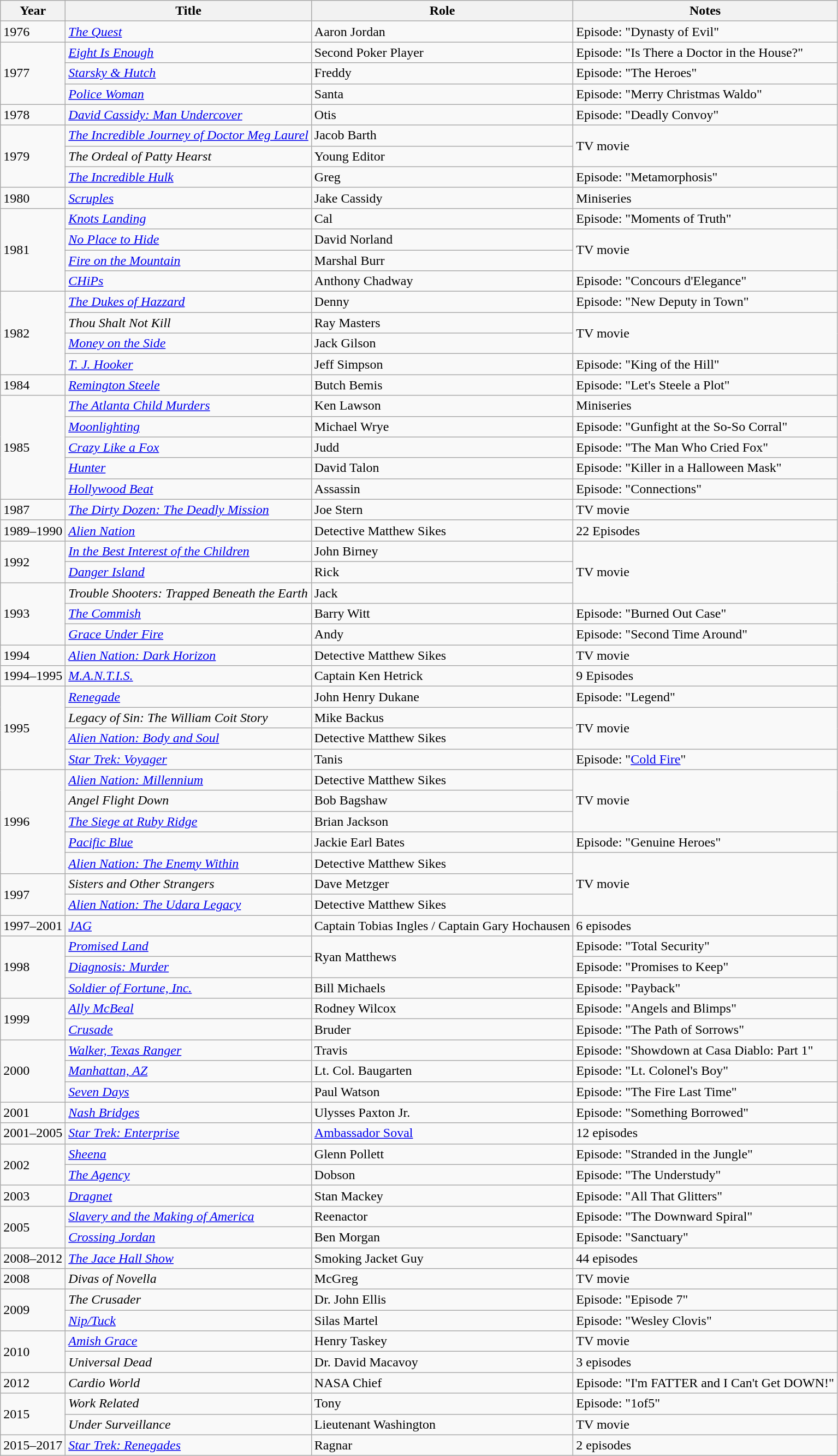<table class="wikitable sortable">
<tr>
<th>Year</th>
<th>Title</th>
<th>Role</th>
<th class="unsortable">Notes</th>
</tr>
<tr>
<td>1976</td>
<td data-sort-value="Quest, The"><em><a href='#'>The Quest</a></em></td>
<td>Aaron Jordan</td>
<td>Episode: "Dynasty of Evil"</td>
</tr>
<tr>
<td rowspan=3>1977</td>
<td><em><a href='#'>Eight Is Enough</a></em></td>
<td>Second Poker Player</td>
<td>Episode: "Is There a Doctor in the House?"</td>
</tr>
<tr>
<td><em><a href='#'>Starsky & Hutch</a></em></td>
<td>Freddy</td>
<td>Episode: "The Heroes"</td>
</tr>
<tr>
<td><em><a href='#'>Police Woman</a></em></td>
<td>Santa</td>
<td>Episode: "Merry Christmas Waldo"</td>
</tr>
<tr>
<td>1978</td>
<td><em><a href='#'>David Cassidy: Man Undercover</a></em></td>
<td>Otis</td>
<td>Episode: "Deadly Convoy"</td>
</tr>
<tr>
<td rowspan=3>1979</td>
<td data-sort-value="Incredible Journey of Doctor Meg Laurel, The"><em><a href='#'>The Incredible Journey of Doctor Meg Laurel</a></em></td>
<td>Jacob Barth</td>
<td rowspan=2>TV movie</td>
</tr>
<tr>
<td data-sort-value="Ordeal of Patty Hearst, The"><em>The Ordeal of Patty Hearst</em></td>
<td>Young Editor</td>
</tr>
<tr>
<td data-sort-value="Incredible Hulk, The"><em><a href='#'>The Incredible Hulk</a></em></td>
<td>Greg</td>
<td>Episode: "Metamorphosis"</td>
</tr>
<tr>
<td>1980</td>
<td><em><a href='#'>Scruples</a></em></td>
<td>Jake Cassidy</td>
<td>Miniseries</td>
</tr>
<tr>
<td rowspan=4>1981</td>
<td><em><a href='#'>Knots Landing</a></em></td>
<td>Cal</td>
<td>Episode: "Moments of Truth"</td>
</tr>
<tr>
<td><em><a href='#'>No Place to Hide</a></em></td>
<td>David Norland</td>
<td rowspan=2>TV movie</td>
</tr>
<tr>
<td><em><a href='#'>Fire on the Mountain</a></em></td>
<td>Marshal Burr</td>
</tr>
<tr>
<td><em><a href='#'>CHiPs</a></em></td>
<td>Anthony Chadway</td>
<td>Episode: "Concours d'Elegance"</td>
</tr>
<tr>
<td rowspan=4>1982</td>
<td data-sort-value="Dukes of Hazzard, The"><em><a href='#'>The Dukes of Hazzard</a></em></td>
<td>Denny</td>
<td>Episode: "New Deputy in Town"</td>
</tr>
<tr>
<td><em>Thou Shalt Not Kill</em></td>
<td>Ray Masters</td>
<td rowspan=2>TV movie</td>
</tr>
<tr>
<td><em><a href='#'>Money on the Side</a></em></td>
<td>Jack Gilson</td>
</tr>
<tr>
<td><em><a href='#'>T. J. Hooker</a></em></td>
<td>Jeff Simpson</td>
<td>Episode: "King of the Hill"</td>
</tr>
<tr>
<td>1984</td>
<td><em><a href='#'>Remington Steele</a></em></td>
<td>Butch Bemis</td>
<td>Episode: "Let's Steele a Plot"</td>
</tr>
<tr>
<td rowspan=5>1985</td>
<td data-sort-value="Atlanta Child Murders, The"><em><a href='#'>The Atlanta Child Murders</a></em></td>
<td>Ken Lawson</td>
<td>Miniseries</td>
</tr>
<tr>
<td><em><a href='#'>Moonlighting</a></em></td>
<td>Michael Wrye</td>
<td>Episode: "Gunfight at the So-So Corral"</td>
</tr>
<tr>
<td><em><a href='#'>Crazy Like a Fox</a></em></td>
<td>Judd</td>
<td>Episode: "The Man Who Cried Fox"</td>
</tr>
<tr>
<td><em><a href='#'>Hunter</a></em></td>
<td>David Talon</td>
<td>Episode: "Killer in a Halloween Mask"</td>
</tr>
<tr>
<td><em><a href='#'>Hollywood Beat</a></em></td>
<td>Assassin</td>
<td>Episode: "Connections"</td>
</tr>
<tr>
<td>1987</td>
<td data-sort-value="Dirty Dozen: The Deadly Mission, The"><em><a href='#'>The Dirty Dozen: The Deadly Mission</a></em></td>
<td>Joe Stern</td>
<td>TV movie</td>
</tr>
<tr>
<td>1989–1990</td>
<td><em><a href='#'>Alien Nation</a></em></td>
<td>Detective Matthew Sikes</td>
<td>22 Episodes</td>
</tr>
<tr>
<td rowspan=2>1992</td>
<td><em><a href='#'>In the Best Interest of the Children</a></em></td>
<td>John Birney</td>
<td rowspan=3>TV movie</td>
</tr>
<tr>
<td><em><a href='#'>Danger Island</a></em></td>
<td>Rick</td>
</tr>
<tr>
<td rowspan=3>1993</td>
<td><em>Trouble Shooters: Trapped Beneath the Earth</em></td>
<td>Jack</td>
</tr>
<tr>
<td data-sort-value="Commish, The"><em><a href='#'>The Commish</a></em></td>
<td>Barry Witt</td>
<td>Episode: "Burned Out Case"</td>
</tr>
<tr>
<td><em><a href='#'>Grace Under Fire</a></em></td>
<td>Andy</td>
<td>Episode: "Second Time Around"</td>
</tr>
<tr>
<td>1994</td>
<td><em><a href='#'>Alien Nation: Dark Horizon</a></em></td>
<td>Detective Matthew Sikes</td>
<td>TV movie</td>
</tr>
<tr>
<td>1994–1995</td>
<td><em><a href='#'>M.A.N.T.I.S.</a></em></td>
<td>Captain Ken Hetrick</td>
<td>9 Episodes</td>
</tr>
<tr>
<td rowspan=4>1995</td>
<td><em><a href='#'>Renegade</a></em></td>
<td>John Henry Dukane</td>
<td>Episode: "Legend"</td>
</tr>
<tr>
<td><em>Legacy of Sin: The William Coit Story</em></td>
<td>Mike Backus</td>
<td rowspan=2>TV movie</td>
</tr>
<tr>
<td><em><a href='#'>Alien Nation: Body and Soul</a></em></td>
<td>Detective Matthew Sikes</td>
</tr>
<tr>
<td><em><a href='#'>Star Trek: Voyager</a></em></td>
<td>Tanis</td>
<td>Episode: "<a href='#'>Cold Fire</a>"</td>
</tr>
<tr>
<td rowspan=5>1996</td>
<td><em><a href='#'>Alien Nation: Millennium</a></em></td>
<td>Detective Matthew Sikes</td>
<td rowspan=3>TV movie</td>
</tr>
<tr>
<td><em>Angel Flight Down</em></td>
<td>Bob Bagshaw</td>
</tr>
<tr>
<td data-sort-value="Siege at Ruby Ridge, The"><em><a href='#'>The Siege at Ruby Ridge</a></em></td>
<td>Brian Jackson</td>
</tr>
<tr>
<td><em><a href='#'>Pacific Blue</a></em></td>
<td>Jackie Earl Bates</td>
<td>Episode: "Genuine Heroes"</td>
</tr>
<tr>
<td><em><a href='#'>Alien Nation: The Enemy Within</a></em></td>
<td>Detective Matthew Sikes</td>
<td rowspan=3>TV movie</td>
</tr>
<tr>
<td rowspan=2>1997</td>
<td><em>Sisters and Other Strangers</em></td>
<td>Dave Metzger</td>
</tr>
<tr>
<td><em><a href='#'>Alien Nation: The Udara Legacy</a></em></td>
<td>Detective Matthew Sikes</td>
</tr>
<tr>
<td>1997–2001</td>
<td><em><a href='#'>JAG</a></em></td>
<td>Captain Tobias Ingles / Captain Gary Hochausen</td>
<td>6 episodes</td>
</tr>
<tr>
<td rowspan=3>1998</td>
<td><em><a href='#'>Promised Land</a></em></td>
<td rowspan=2>Ryan Matthews</td>
<td>Episode: "Total Security"</td>
</tr>
<tr>
<td><em><a href='#'>Diagnosis: Murder</a></em></td>
<td>Episode: "Promises to Keep"</td>
</tr>
<tr>
<td><em><a href='#'>Soldier of Fortune, Inc.</a></em></td>
<td>Bill Michaels</td>
<td>Episode: "Payback"</td>
</tr>
<tr>
<td rowspan=2>1999</td>
<td><em><a href='#'>Ally McBeal</a></em></td>
<td>Rodney Wilcox</td>
<td>Episode: "Angels and Blimps"</td>
</tr>
<tr>
<td><em><a href='#'>Crusade</a></em></td>
<td>Bruder</td>
<td>Episode: "The Path of Sorrows"</td>
</tr>
<tr>
<td rowspan=3>2000</td>
<td><em><a href='#'>Walker, Texas Ranger</a></em></td>
<td>Travis</td>
<td>Episode: "Showdown at Casa Diablo: Part 1"</td>
</tr>
<tr>
<td><em><a href='#'>Manhattan, AZ</a></em></td>
<td>Lt. Col. Baugarten</td>
<td>Episode: "Lt. Colonel's Boy"</td>
</tr>
<tr>
<td><em><a href='#'>Seven Days</a></em></td>
<td>Paul Watson</td>
<td>Episode: "The Fire Last Time"</td>
</tr>
<tr>
<td>2001</td>
<td><em><a href='#'>Nash Bridges</a></em></td>
<td>Ulysses Paxton Jr.</td>
<td>Episode: "Something Borrowed"</td>
</tr>
<tr>
<td>2001–2005</td>
<td><em><a href='#'>Star Trek: Enterprise</a></em></td>
<td><a href='#'>Ambassador Soval</a></td>
<td>12 episodes</td>
</tr>
<tr>
<td rowspan=2>2002</td>
<td><em><a href='#'>Sheena</a></em></td>
<td>Glenn Pollett</td>
<td>Episode: "Stranded in the Jungle"</td>
</tr>
<tr>
<td data-sort-value="Agency, The"><em><a href='#'>The Agency</a></em></td>
<td>Dobson</td>
<td>Episode: "The Understudy"</td>
</tr>
<tr>
<td>2003</td>
<td><em><a href='#'>Dragnet</a></em></td>
<td>Stan Mackey</td>
<td>Episode: "All That Glitters"</td>
</tr>
<tr>
<td rowspan=2>2005</td>
<td><em><a href='#'>Slavery and the Making of America</a></em></td>
<td>Reenactor</td>
<td>Episode: "The Downward Spiral"</td>
</tr>
<tr>
<td><em><a href='#'>Crossing Jordan</a></em></td>
<td>Ben Morgan</td>
<td>Episode: "Sanctuary"</td>
</tr>
<tr>
<td>2008–2012</td>
<td><em><a href='#'>The Jace Hall Show</a></em></td>
<td>Smoking Jacket Guy</td>
<td>44 episodes</td>
</tr>
<tr>
<td>2008</td>
<td><em>Divas of Novella</em></td>
<td>McGreg</td>
<td>TV movie</td>
</tr>
<tr>
<td rowspan=2>2009</td>
<td data-sort-value="Crusader, The"><em>The Crusader</em></td>
<td>Dr. John Ellis</td>
<td>Episode: "Episode 7"</td>
</tr>
<tr>
<td><em><a href='#'>Nip/Tuck</a></em></td>
<td>Silas Martel</td>
<td>Episode: "Wesley Clovis"</td>
</tr>
<tr>
<td rowspan="2">2010</td>
<td><em><a href='#'>Amish Grace</a></em></td>
<td>Henry Taskey</td>
<td>TV movie</td>
</tr>
<tr>
<td><em>Universal Dead</em></td>
<td>Dr. David Macavoy</td>
<td>3 episodes</td>
</tr>
<tr>
<td>2012</td>
<td><em>Cardio World</em></td>
<td>NASA Chief</td>
<td>Episode: "I'm FATTER and I Can't Get DOWN!"</td>
</tr>
<tr>
<td rowspan=2>2015</td>
<td><em>Work Related</em></td>
<td>Tony</td>
<td>Episode: "1of5"</td>
</tr>
<tr>
<td><em>Under Surveillance</em></td>
<td>Lieutenant Washington</td>
<td>TV movie</td>
</tr>
<tr>
<td>2015–2017</td>
<td><em><a href='#'>Star Trek: Renegades</a></em></td>
<td>Ragnar</td>
<td>2 episodes</td>
</tr>
</table>
